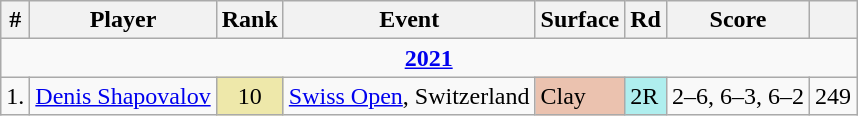<table class="wikitable sortable">
<tr>
<th>#</th>
<th>Player</th>
<th>Rank</th>
<th>Event</th>
<th>Surface</th>
<th>Rd</th>
<th class=unsortable>Score</th>
<th></th>
</tr>
<tr>
<td colspan=8 style=text-align:center><strong><a href='#'>2021</a></strong></td>
</tr>
<tr>
<td>1.</td>
<td> <a href='#'>Denis Shapovalov</a></td>
<td align=center bgcolor=eee8aa>10</td>
<td><a href='#'>Swiss Open</a>, Switzerland</td>
<td bgcolor=EBC2AF>Clay</td>
<td bgcolor=afeeee>2R</td>
<td>2–6, 6–3, 6–2</td>
<td align=center>249</td>
</tr>
</table>
